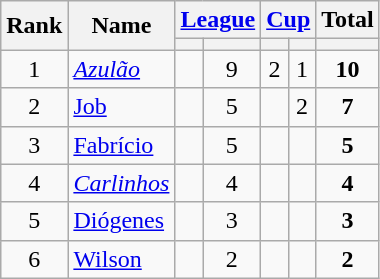<table class="wikitable" style="text-align:center">
<tr>
<th rowspan="2">Rank</th>
<th rowspan="2">Name</th>
<th colspan=2><a href='#'>League</a></th>
<th colspan=2><a href='#'>Cup</a></th>
<th>Total</th>
</tr>
<tr>
<th colspan="1"></th>
<th colspan="1"></th>
<th colspan="1"></th>
<th colspan="1"></th>
<th colspan="1"></th>
</tr>
<tr>
<td>1</td>
<td align="left"> <em><a href='#'>Azulão</a></em></td>
<td></td>
<td>9</td>
<td>2</td>
<td>1</td>
<td><strong>10</strong></td>
</tr>
<tr>
<td>2</td>
<td align="left"> <a href='#'>Job</a></td>
<td></td>
<td>5</td>
<td></td>
<td>2</td>
<td><strong>7</strong></td>
</tr>
<tr>
<td>3</td>
<td align="left"> <a href='#'>Fabrício</a></td>
<td></td>
<td>5</td>
<td></td>
<td></td>
<td><strong>5</strong></td>
</tr>
<tr>
<td>4</td>
<td align="left"> <em><a href='#'>Carlinhos</a></em></td>
<td></td>
<td>4</td>
<td></td>
<td></td>
<td><strong>4</strong></td>
</tr>
<tr>
<td>5</td>
<td align="left"> <a href='#'>Diógenes</a></td>
<td></td>
<td>3</td>
<td></td>
<td></td>
<td><strong>3</strong></td>
</tr>
<tr>
<td>6</td>
<td align="left"> <a href='#'>Wilson</a></td>
<td></td>
<td>2</td>
<td></td>
<td></td>
<td><strong>2</strong></td>
</tr>
</table>
